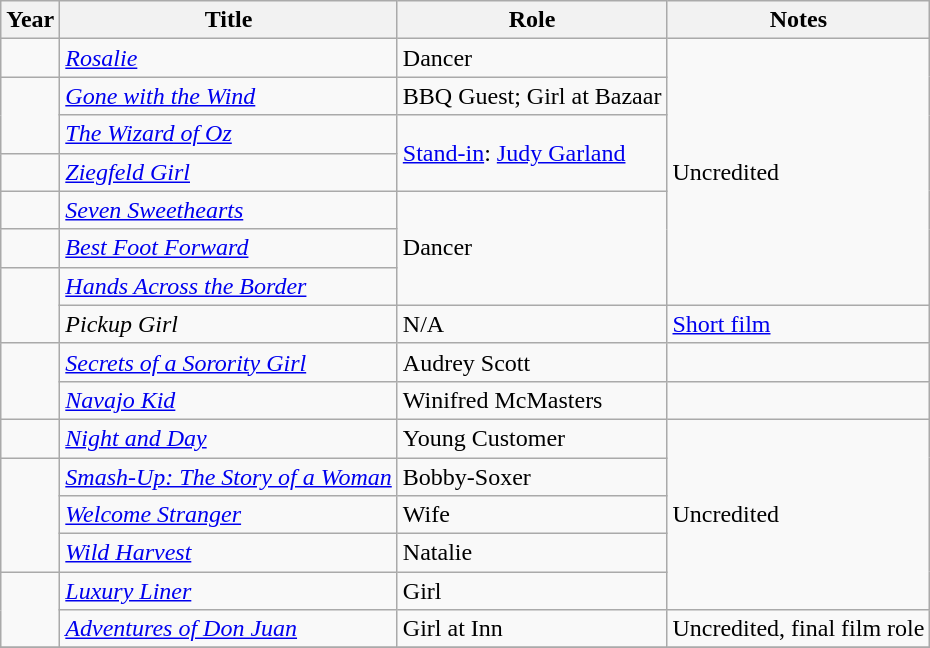<table class="wikitable sortable">
<tr>
<th>Year</th>
<th>Title</th>
<th>Role</th>
<th class="unsortable">Notes</th>
</tr>
<tr>
<td></td>
<td><em><a href='#'>Rosalie</a></em></td>
<td>Dancer</td>
<td rowspan="7">Uncredited</td>
</tr>
<tr>
<td rowspan="2"></td>
<td><em><a href='#'>Gone with the Wind</a></em></td>
<td>BBQ Guest; Girl at Bazaar</td>
</tr>
<tr>
<td><em><a href='#'>The Wizard of Oz</a></em></td>
<td rowspan="2"><a href='#'>Stand-in</a>: <a href='#'>Judy Garland</a></td>
</tr>
<tr>
<td></td>
<td><em><a href='#'>Ziegfeld Girl</a></em></td>
</tr>
<tr>
<td></td>
<td><em><a href='#'>Seven Sweethearts</a></em></td>
<td rowspan="3">Dancer</td>
</tr>
<tr>
<td></td>
<td><em><a href='#'>Best Foot Forward</a></em></td>
</tr>
<tr>
<td rowspan="2"></td>
<td><em><a href='#'>Hands Across the Border</a></em></td>
</tr>
<tr>
<td><em>Pickup Girl</em></td>
<td>N/A</td>
<td><a href='#'>Short film</a></td>
</tr>
<tr>
<td rowspan="2"></td>
<td><em><a href='#'>Secrets of a Sorority Girl</a></em></td>
<td>Audrey Scott</td>
<td></td>
</tr>
<tr>
<td><em><a href='#'>Navajo Kid</a></em></td>
<td>Winifred McMasters</td>
<td></td>
</tr>
<tr>
<td></td>
<td><em><a href='#'>Night and Day</a></em></td>
<td>Young Customer</td>
<td rowspan="5">Uncredited</td>
</tr>
<tr>
<td rowspan="3"></td>
<td><em><a href='#'>Smash-Up: The Story of a Woman</a></em></td>
<td>Bobby-Soxer</td>
</tr>
<tr>
<td><em><a href='#'>Welcome Stranger</a></em></td>
<td>Wife</td>
</tr>
<tr>
<td><em><a href='#'>Wild Harvest</a></em></td>
<td>Natalie</td>
</tr>
<tr>
<td rowspan="2"></td>
<td><em><a href='#'>Luxury Liner</a></em></td>
<td>Girl</td>
</tr>
<tr>
<td><em><a href='#'>Adventures of Don Juan</a></em></td>
<td>Girl at Inn</td>
<td>Uncredited, final film role</td>
</tr>
<tr>
</tr>
</table>
